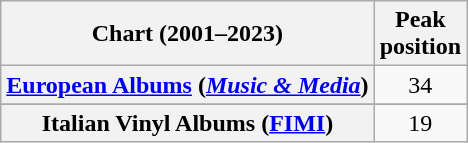<table class="wikitable sortable plainrowheaders" style="text-align:center">
<tr>
<th scope="col">Chart (2001–2023)</th>
<th scope="col">Peak<br>position</th>
</tr>
<tr>
<th scope="row"><a href='#'>European Albums</a> (<em><a href='#'>Music & Media</a></em>)</th>
<td>34</td>
</tr>
<tr>
</tr>
<tr>
<th scope="row">Italian Vinyl Albums (<a href='#'>FIMI</a>)</th>
<td>19</td>
</tr>
</table>
